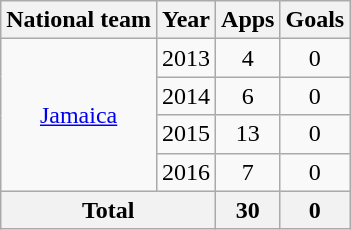<table class=wikitable style="text-align: center;">
<tr>
<th>National team</th>
<th>Year</th>
<th>Apps</th>
<th>Goals</th>
</tr>
<tr>
<td rowspan=4><a href='#'>Jamaica</a></td>
<td>2013</td>
<td>4</td>
<td>0</td>
</tr>
<tr>
<td>2014</td>
<td>6</td>
<td>0</td>
</tr>
<tr>
<td>2015</td>
<td>13</td>
<td>0</td>
</tr>
<tr>
<td>2016</td>
<td>7</td>
<td>0</td>
</tr>
<tr>
<th colspan=2>Total</th>
<th>30</th>
<th>0</th>
</tr>
</table>
